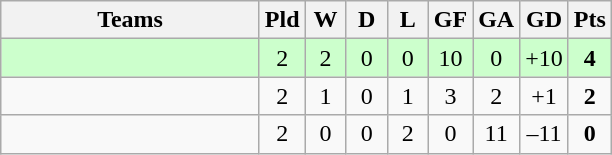<table class="wikitable" style="text-align: center;">
<tr>
<th width=165>Teams</th>
<th width=20>Pld</th>
<th width=20>W</th>
<th width=20>D</th>
<th width=20>L</th>
<th width=20>GF</th>
<th width=20>GA</th>
<th width=20>GD</th>
<th width=20>Pts</th>
</tr>
<tr align=center style="background:#ccffcc;">
<td style="text-align:left;"></td>
<td>2</td>
<td>2</td>
<td>0</td>
<td>0</td>
<td>10</td>
<td>0</td>
<td>+10</td>
<td><strong>4</strong></td>
</tr>
<tr align=center>
<td style="text-align:left;"></td>
<td>2</td>
<td>1</td>
<td>0</td>
<td>1</td>
<td>3</td>
<td>2</td>
<td>+1</td>
<td><strong>2</strong></td>
</tr>
<tr align=center>
<td style="text-align:left;"></td>
<td>2</td>
<td>0</td>
<td>0</td>
<td>2</td>
<td>0</td>
<td>11</td>
<td>–11</td>
<td><strong>0</strong></td>
</tr>
</table>
